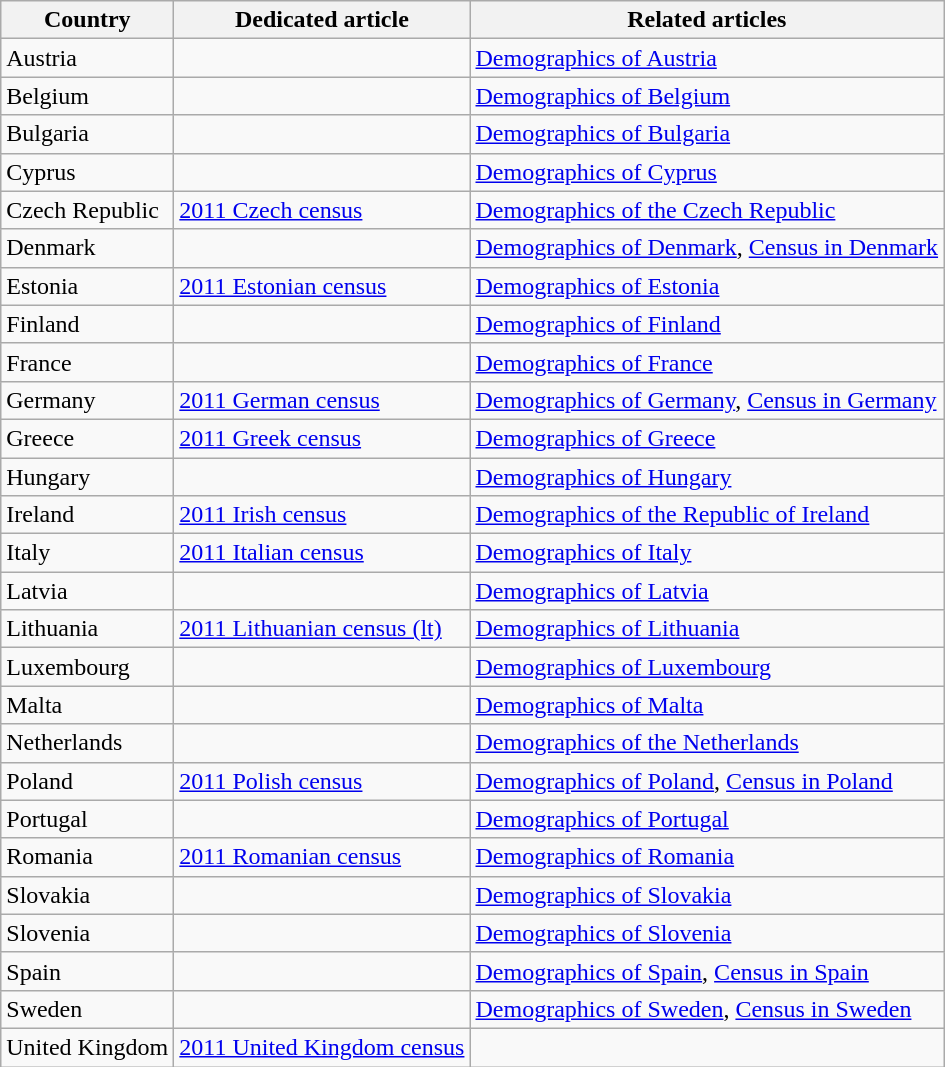<table class="wikitable sortable">
<tr>
<th>Country</th>
<th>Dedicated article</th>
<th>Related articles</th>
</tr>
<tr>
<td>Austria</td>
<td></td>
<td><a href='#'>Demographics of Austria</a></td>
</tr>
<tr>
<td>Belgium</td>
<td></td>
<td><a href='#'>Demographics of Belgium</a></td>
</tr>
<tr>
<td>Bulgaria</td>
<td></td>
<td><a href='#'>Demographics of Bulgaria</a></td>
</tr>
<tr>
<td>Cyprus</td>
<td></td>
<td><a href='#'>Demographics of Cyprus</a></td>
</tr>
<tr>
<td>Czech Republic</td>
<td><a href='#'>2011 Czech census</a></td>
<td><a href='#'>Demographics of the Czech Republic</a></td>
</tr>
<tr>
<td>Denmark</td>
<td></td>
<td><a href='#'>Demographics of Denmark</a>, <a href='#'>Census in Denmark</a></td>
</tr>
<tr>
<td>Estonia</td>
<td><a href='#'>2011 Estonian census</a></td>
<td><a href='#'>Demographics of Estonia</a></td>
</tr>
<tr>
<td>Finland</td>
<td></td>
<td><a href='#'>Demographics of Finland</a></td>
</tr>
<tr>
<td>France</td>
<td></td>
<td><a href='#'>Demographics of France</a></td>
</tr>
<tr>
<td>Germany</td>
<td><a href='#'>2011 German census</a></td>
<td><a href='#'>Demographics of Germany</a>, <a href='#'>Census in Germany</a></td>
</tr>
<tr>
<td>Greece</td>
<td><a href='#'>2011 Greek census</a></td>
<td><a href='#'>Demographics of Greece</a></td>
</tr>
<tr>
<td>Hungary</td>
<td></td>
<td><a href='#'>Demographics of Hungary</a></td>
</tr>
<tr>
<td>Ireland</td>
<td><a href='#'>2011 Irish census</a></td>
<td><a href='#'>Demographics of the Republic of Ireland</a></td>
</tr>
<tr>
<td>Italy</td>
<td><a href='#'>2011 Italian census</a></td>
<td><a href='#'>Demographics of Italy</a></td>
</tr>
<tr>
<td>Latvia</td>
<td></td>
<td><a href='#'>Demographics of Latvia</a></td>
</tr>
<tr>
<td>Lithuania</td>
<td><a href='#'>2011 Lithuanian census (lt)</a></td>
<td><a href='#'>Demographics of Lithuania</a></td>
</tr>
<tr>
<td>Luxembourg</td>
<td></td>
<td><a href='#'>Demographics of Luxembourg</a></td>
</tr>
<tr>
<td>Malta</td>
<td></td>
<td><a href='#'>Demographics of Malta</a></td>
</tr>
<tr>
<td>Netherlands</td>
<td></td>
<td><a href='#'>Demographics of the Netherlands</a></td>
</tr>
<tr>
<td>Poland</td>
<td><a href='#'>2011 Polish census</a></td>
<td><a href='#'>Demographics of Poland</a>, <a href='#'>Census in Poland</a></td>
</tr>
<tr>
<td>Portugal</td>
<td></td>
<td><a href='#'>Demographics of Portugal</a></td>
</tr>
<tr>
<td>Romania</td>
<td><a href='#'>2011 Romanian census</a></td>
<td><a href='#'>Demographics of Romania</a></td>
</tr>
<tr>
<td>Slovakia</td>
<td></td>
<td><a href='#'>Demographics of Slovakia</a></td>
</tr>
<tr>
<td>Slovenia</td>
<td></td>
<td><a href='#'>Demographics of Slovenia</a></td>
</tr>
<tr>
<td>Spain</td>
<td></td>
<td><a href='#'>Demographics of Spain</a>, <a href='#'>Census in Spain</a></td>
</tr>
<tr>
<td>Sweden</td>
<td></td>
<td><a href='#'>Demographics of Sweden</a>, <a href='#'>Census in Sweden</a></td>
</tr>
<tr>
<td>United Kingdom</td>
<td><a href='#'>2011 United Kingdom census</a></td>
<td></td>
</tr>
</table>
